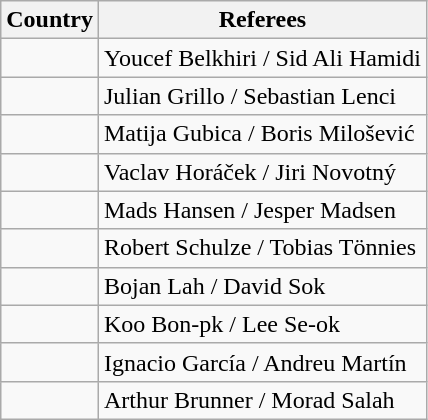<table class="wikitable">
<tr>
<th>Country</th>
<th>Referees</th>
</tr>
<tr>
<td></td>
<td>Youcef Belkhiri / Sid Ali Hamidi</td>
</tr>
<tr>
<td></td>
<td>Julian Grillo / Sebastian Lenci</td>
</tr>
<tr>
<td></td>
<td>Matija Gubica / Boris Milošević</td>
</tr>
<tr>
<td></td>
<td>Vaclav Horáček / Jiri Novotný</td>
</tr>
<tr>
<td></td>
<td>Mads Hansen / Jesper Madsen</td>
</tr>
<tr>
<td></td>
<td>Robert Schulze / Tobias Tönnies</td>
</tr>
<tr>
<td></td>
<td>Bojan Lah / David Sok</td>
</tr>
<tr>
<td></td>
<td>Koo Bon-pk / Lee Se-ok</td>
</tr>
<tr>
<td></td>
<td>Ignacio García / Andreu Martín</td>
</tr>
<tr>
<td></td>
<td>Arthur Brunner / Morad Salah</td>
</tr>
</table>
